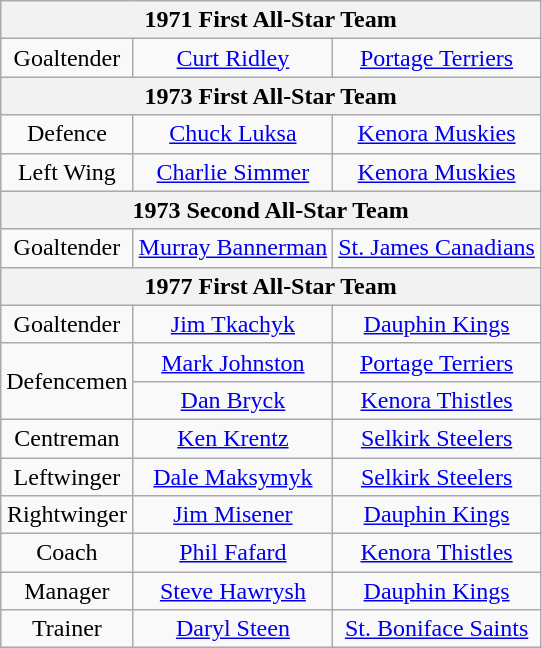<table class="wikitable" style="text-align:center">
<tr>
<th colspan="6">1971 First All-Star Team</th>
</tr>
<tr>
<td>Goaltender</td>
<td><a href='#'>Curt Ridley</a></td>
<td><a href='#'>Portage Terriers</a></td>
</tr>
<tr>
<th colspan="6">1973 First All-Star Team</th>
</tr>
<tr>
<td>Defence</td>
<td><a href='#'>Chuck Luksa</a></td>
<td><a href='#'>Kenora Muskies</a></td>
</tr>
<tr>
<td>Left Wing</td>
<td><a href='#'>Charlie Simmer</a></td>
<td><a href='#'>Kenora Muskies</a></td>
</tr>
<tr>
<th colspan="6">1973 Second All-Star Team</th>
</tr>
<tr>
<td>Goaltender</td>
<td><a href='#'>Murray Bannerman</a></td>
<td><a href='#'>St. James Canadians</a></td>
</tr>
<tr>
<th colspan="6">1977 First All-Star Team</th>
</tr>
<tr>
<td>Goaltender</td>
<td><a href='#'>Jim Tkachyk</a></td>
<td><a href='#'>Dauphin Kings</a></td>
</tr>
<tr>
<td rowspan="2">Defencemen</td>
<td><a href='#'>Mark Johnston</a></td>
<td><a href='#'>Portage Terriers</a></td>
</tr>
<tr>
<td><a href='#'>Dan Bryck</a></td>
<td><a href='#'>Kenora Thistles</a></td>
</tr>
<tr>
<td>Centreman</td>
<td><a href='#'>Ken Krentz</a></td>
<td><a href='#'>Selkirk Steelers</a></td>
</tr>
<tr>
<td>Leftwinger</td>
<td><a href='#'>Dale Maksymyk</a></td>
<td><a href='#'>Selkirk Steelers</a></td>
</tr>
<tr>
<td>Rightwinger</td>
<td><a href='#'>Jim Misener</a></td>
<td><a href='#'>Dauphin Kings</a></td>
</tr>
<tr>
<td>Coach</td>
<td><a href='#'>Phil Fafard</a></td>
<td><a href='#'>Kenora Thistles</a></td>
</tr>
<tr>
<td>Manager</td>
<td><a href='#'>Steve Hawrysh</a></td>
<td><a href='#'>Dauphin Kings</a></td>
</tr>
<tr>
<td>Trainer</td>
<td><a href='#'>Daryl Steen</a></td>
<td><a href='#'>St. Boniface Saints</a></td>
</tr>
</table>
